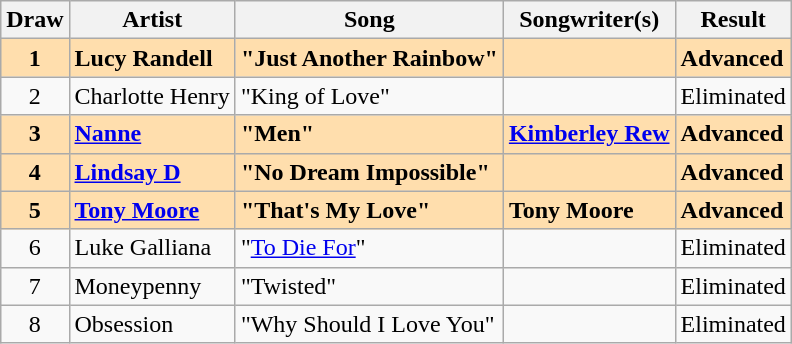<table class="sortable wikitable" style="margin: 1em auto">
<tr>
<th>Draw</th>
<th>Artist</th>
<th>Song</th>
<th>Songwriter(s)</th>
<th>Result</th>
</tr>
<tr style="font-weight:bold; background:#ffdead;">
<td style="text-align:center;">1</td>
<td>Lucy Randell</td>
<td>"Just Another Rainbow"</td>
<td></td>
<td>Advanced</td>
</tr>
<tr>
<td style="text-align:center;">2</td>
<td>Charlotte Henry</td>
<td>"King of Love"</td>
<td></td>
<td>Eliminated</td>
</tr>
<tr style="font-weight:bold; background:#ffdead;">
<td style="text-align:center;">3</td>
<td><a href='#'>Nanne</a></td>
<td>"Men"</td>
<td><a href='#'>Kimberley Rew</a></td>
<td>Advanced</td>
</tr>
<tr style="font-weight:bold; background:#ffdead;">
<td style="text-align:center;">4</td>
<td><a href='#'>Lindsay D</a></td>
<td>"No Dream Impossible"</td>
<td></td>
<td>Advanced</td>
</tr>
<tr style="font-weight:bold; background:#ffdead;">
<td style="text-align:center;">5</td>
<td><a href='#'>Tony Moore</a></td>
<td>"That's My Love"</td>
<td>Tony Moore</td>
<td>Advanced</td>
</tr>
<tr>
<td style="text-align:center;">6</td>
<td>Luke Galliana</td>
<td>"<a href='#'>To Die For</a>"</td>
<td></td>
<td>Eliminated</td>
</tr>
<tr>
<td style="text-align:center;">7</td>
<td>Moneypenny</td>
<td>"Twisted"</td>
<td></td>
<td>Eliminated</td>
</tr>
<tr>
<td style="text-align:center;">8</td>
<td>Obsession</td>
<td>"Why Should I Love You"</td>
<td></td>
<td>Eliminated</td>
</tr>
</table>
